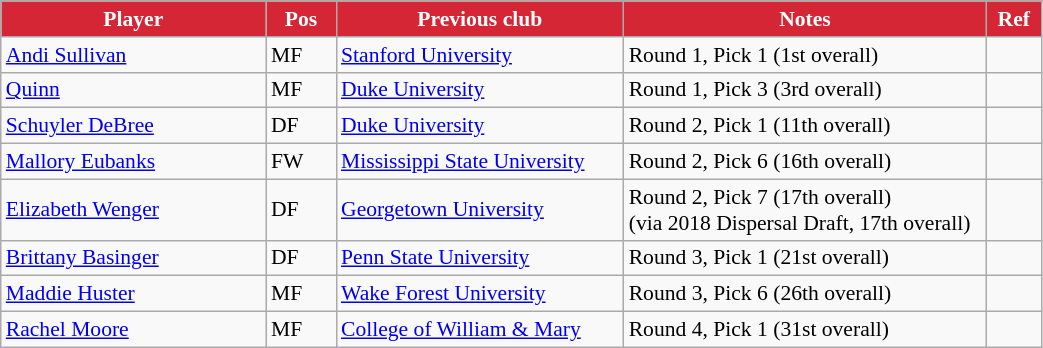<table class="wikitable" style="text-align:left; font-size:90%;">
<tr>
<th style="color:white; background:#D52635; width:170px;">Player</th>
<th style="color:white; background:#D52635; width:40px;">Pos</th>
<th style="color:white; background:#D52635; width:185px;">Previous club</th>
<th style="color:white; background:#D52635; width:235px;">Notes</th>
<th style="color:white; background:#D52635; width:30px;">Ref</th>
</tr>
<tr>
<td> <a href='#'>Andi Sullivan</a></td>
<td>MF</td>
<td> <a href='#'>Stanford University</a></td>
<td>Round 1, Pick 1 (1st overall)</td>
<td></td>
</tr>
<tr>
<td> <a href='#'>Quinn</a></td>
<td>MF</td>
<td> <a href='#'>Duke University</a></td>
<td>Round 1, Pick 3 (3rd overall)</td>
<td></td>
</tr>
<tr>
<td> <a href='#'>Schuyler DeBree</a></td>
<td>DF</td>
<td> <a href='#'>Duke University</a></td>
<td>Round 2, Pick 1 (11th overall)</td>
<td></td>
</tr>
<tr>
<td> <a href='#'>Mallory Eubanks</a></td>
<td>FW</td>
<td> <a href='#'>Mississippi State University</a></td>
<td>Round 2, Pick 6 (16th overall)</td>
<td></td>
</tr>
<tr>
<td> <a href='#'>Elizabeth Wenger</a></td>
<td>DF</td>
<td> <a href='#'>Georgetown University</a></td>
<td>Round 2, Pick 7 (17th overall)<br>(via 2018 Dispersal Draft, 17th overall)</td>
<td></td>
</tr>
<tr>
<td> <a href='#'>Brittany Basinger</a></td>
<td>DF</td>
<td> <a href='#'>Penn State University</a></td>
<td>Round 3, Pick 1 (21st overall)</td>
<td></td>
</tr>
<tr>
<td> <a href='#'>Maddie Huster</a></td>
<td>MF</td>
<td> <a href='#'>Wake Forest University</a></td>
<td>Round 3, Pick 6 (26th overall)</td>
<td></td>
</tr>
<tr>
<td> <a href='#'>Rachel Moore</a></td>
<td>MF</td>
<td> <a href='#'>College of William & Mary</a></td>
<td>Round 4, Pick 1 (31st overall)</td>
<td></td>
</tr>
</table>
